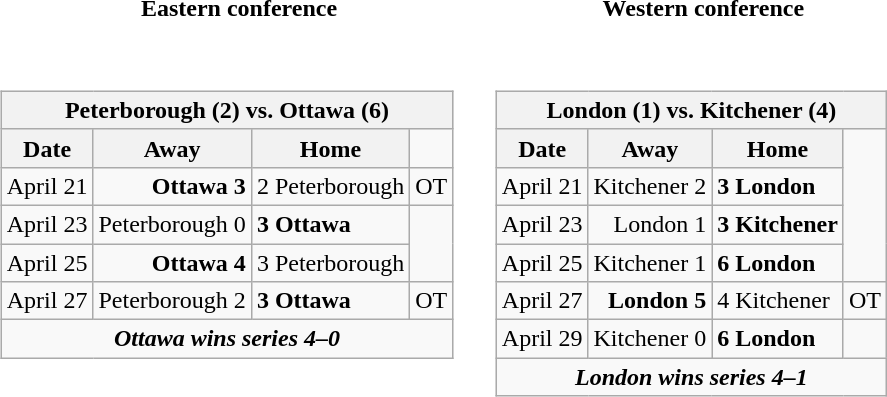<table cellspacing="10">
<tr>
<th>Eastern conference</th>
<th>Western conference</th>
</tr>
<tr>
<td valign="top"><br><table class="wikitable">
<tr>
<th bgcolor="#DDDDDD" colspan="4">Peterborough (2) vs. Ottawa (6)</th>
</tr>
<tr>
<th>Date</th>
<th>Away</th>
<th>Home</th>
</tr>
<tr>
<td>April 21</td>
<td align="right"><strong>Ottawa 3</strong></td>
<td>2 Peterborough</td>
<td>OT</td>
</tr>
<tr>
<td>April 23</td>
<td align="right">Peterborough 0</td>
<td><strong>3 Ottawa</strong></td>
</tr>
<tr>
<td>April 25</td>
<td align="right"><strong>Ottawa 4</strong></td>
<td>3 Peterborough</td>
</tr>
<tr>
<td>April 27</td>
<td align="right">Peterborough 2</td>
<td><strong>3 Ottawa</strong></td>
<td>OT</td>
</tr>
<tr align="center">
<td colspan="4"><strong><em>Ottawa wins series 4–0</em></strong></td>
</tr>
</table>
</td>
<td valign="top"><br><table class="wikitable">
<tr>
<th bgcolor="#DDDDDD" colspan="4">London (1) vs. Kitchener (4)</th>
</tr>
<tr>
<th>Date</th>
<th>Away</th>
<th>Home</th>
</tr>
<tr>
<td>April 21</td>
<td align="right">Kitchener 2</td>
<td><strong>3 London</strong></td>
</tr>
<tr>
<td>April 23</td>
<td align="right">London 1</td>
<td><strong>3 Kitchener</strong></td>
</tr>
<tr>
<td>April 25</td>
<td align="right">Kitchener 1</td>
<td><strong>6 London</strong></td>
</tr>
<tr>
<td>April 27</td>
<td align="right"><strong>London 5</strong></td>
<td>4 Kitchener</td>
<td>OT</td>
</tr>
<tr>
<td>April 29</td>
<td align="right">Kitchener 0</td>
<td><strong>6 London</strong></td>
</tr>
<tr align="center">
<td colspan="4"><strong><em>London wins series 4–1</em></strong></td>
</tr>
</table>
</td>
</tr>
</table>
